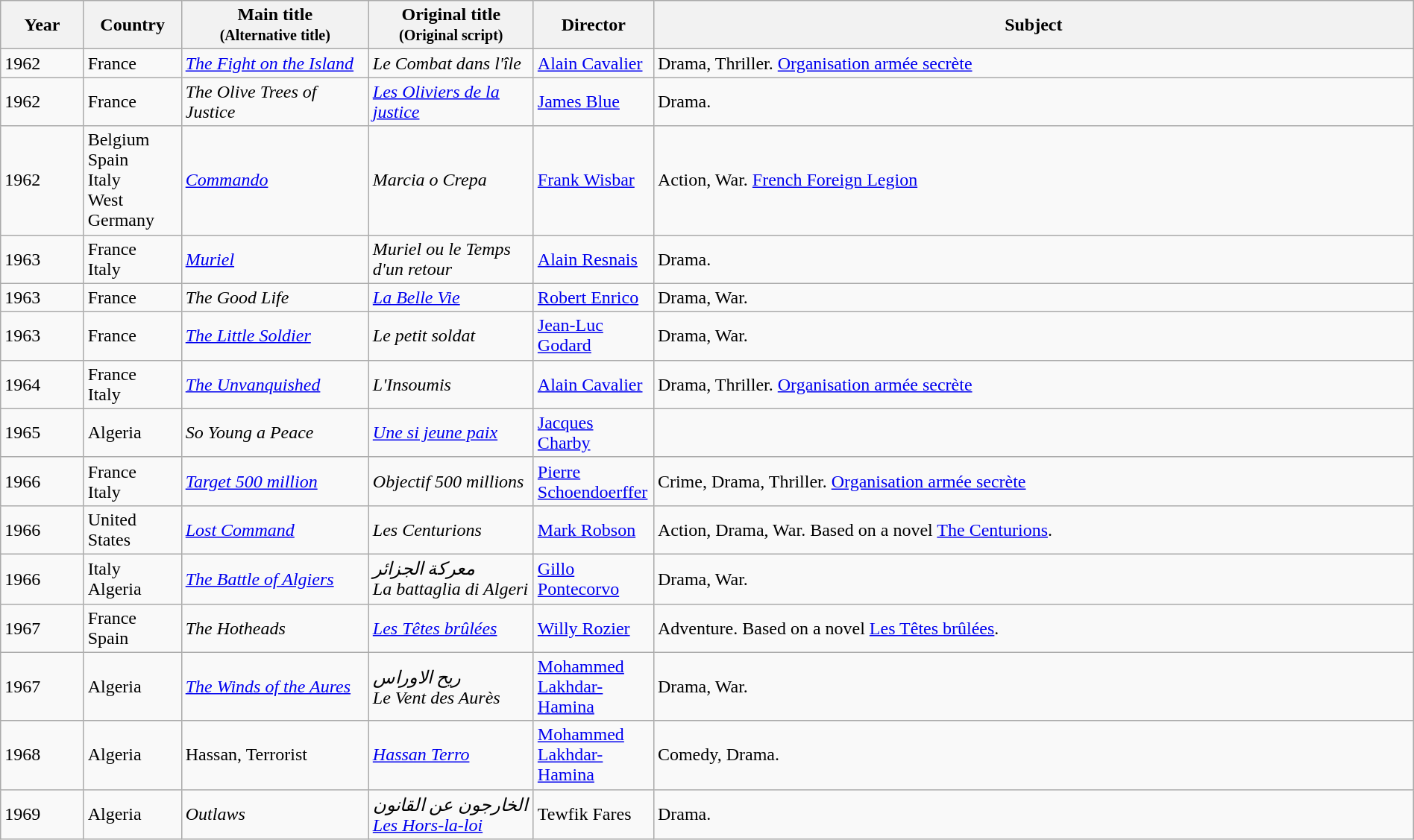<table class="wikitable sortable" style="width:100%;">
<tr>
<th>Year</th>
<th width= 80>Country</th>
<th class="unsortable" style="width:160px;">Main title<br><small>(Alternative title)</small></th>
<th class="unsortable" style="width:140px;">Original title<br><small>(Original script)</small></th>
<th width=100>Director</th>
<th class="unsortable">Subject</th>
</tr>
<tr>
<td>1962</td>
<td>France</td>
<td><em><a href='#'>The Fight on the Island</a></em></td>
<td><em>Le Combat dans l'île</em></td>
<td><a href='#'>Alain Cavalier</a></td>
<td>Drama, Thriller. <a href='#'>Organisation armée secrète</a></td>
</tr>
<tr>
<td>1962</td>
<td>France</td>
<td><em>The Olive Trees of Justice</em></td>
<td><em><a href='#'>Les Oliviers de la justice</a></em></td>
<td><a href='#'>James Blue</a></td>
<td>Drama.</td>
</tr>
<tr>
<td>1962</td>
<td>Belgium<br>Spain<br>Italy<br>West Germany</td>
<td><em><a href='#'>Commando</a></em></td>
<td><em>Marcia o Crepa</em></td>
<td><a href='#'>Frank Wisbar</a></td>
<td>Action, War. <a href='#'>French Foreign Legion</a></td>
</tr>
<tr>
<td>1963</td>
<td>France<br>Italy</td>
<td><em><a href='#'>Muriel</a></em></td>
<td><em>Muriel ou le Temps d'un retour</em></td>
<td><a href='#'>Alain Resnais</a></td>
<td>Drama.</td>
</tr>
<tr>
<td>1963</td>
<td>France</td>
<td><em>The Good Life</em></td>
<td><em><a href='#'>La Belle Vie</a></em></td>
<td><a href='#'>Robert Enrico</a></td>
<td>Drama, War.</td>
</tr>
<tr>
<td>1963</td>
<td>France</td>
<td><em><a href='#'>The Little Soldier</a></em></td>
<td><em>Le petit soldat</em></td>
<td><a href='#'>Jean-Luc Godard</a></td>
<td>Drama, War.</td>
</tr>
<tr>
<td>1964</td>
<td>France<br>Italy</td>
<td><em><a href='#'>The Unvanquished</a></em></td>
<td><em>L'Insoumis</em></td>
<td><a href='#'>Alain Cavalier</a></td>
<td>Drama, Thriller. <a href='#'>Organisation armée secrète</a></td>
</tr>
<tr>
<td>1965</td>
<td>Algeria</td>
<td><em>So Young a Peace</em></td>
<td><em><a href='#'>Une si jeune paix</a></em></td>
<td><a href='#'>Jacques Charby</a></td>
<td></td>
</tr>
<tr>
<td>1966</td>
<td>France<br>Italy</td>
<td><em><a href='#'>Target 500 million</a></em></td>
<td><em>Objectif 500 millions</em></td>
<td><a href='#'>Pierre Schoendoerffer</a></td>
<td>Crime, Drama, Thriller. <a href='#'>Organisation armée secrète</a></td>
</tr>
<tr>
<td>1966</td>
<td>United States</td>
<td><em><a href='#'>Lost Command</a></em></td>
<td><em>Les Centurions</em></td>
<td><a href='#'>Mark Robson</a></td>
<td>Action, Drama, War. Based on a novel <a href='#'>The Centurions</a>.</td>
</tr>
<tr>
<td>1966</td>
<td>Italy<br>Algeria</td>
<td><em><a href='#'>The Battle of Algiers</a></em></td>
<td><em>معركة الجزائر</em><br><em>La battaglia di Algeri</em></td>
<td><a href='#'>Gillo Pontecorvo</a></td>
<td>Drama, War.</td>
</tr>
<tr>
<td>1967</td>
<td>France<br>Spain</td>
<td><em>The Hotheads</em></td>
<td><em><a href='#'>Les Têtes brûlées</a></em></td>
<td><a href='#'>Willy Rozier</a></td>
<td>Adventure. Based on a novel <a href='#'>Les Têtes brûlées</a>.</td>
</tr>
<tr>
<td>1967</td>
<td>Algeria</td>
<td><em><a href='#'>The Winds of the Aures</a></em></td>
<td><em>ريح الاوراس</em><br><em>Le Vent des Aurès</em></td>
<td><a href='#'>Mohammed Lakhdar-Hamina</a></td>
<td>Drama, War.</td>
</tr>
<tr>
<td>1968</td>
<td>Algeria</td>
<td>Hassan, Terrorist</td>
<td><em><a href='#'>Hassan Terro</a></em></td>
<td><a href='#'>Mohammed Lakhdar-Hamina</a></td>
<td>Comedy, Drama.</td>
</tr>
<tr>
<td>1969</td>
<td>Algeria</td>
<td><em>Outlaws</em></td>
<td><em>الخارجون عن القانون</em><br><em><a href='#'>Les Hors-la-loi</a></em></td>
<td>Tewfik Fares</td>
<td>Drama.</td>
</tr>
</table>
